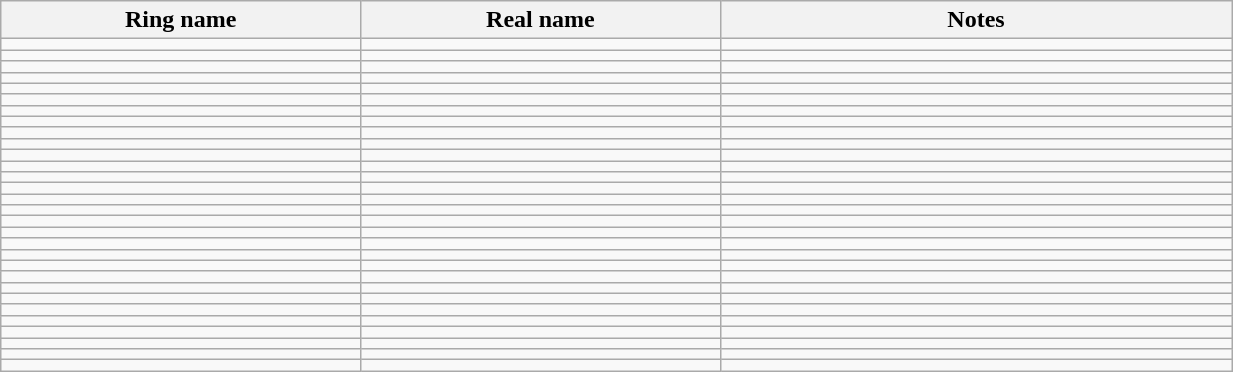<table class="wikitable sortable" style="width:65%;">
<tr>
<th width=19%>Ring name</th>
<th width=19%>Real name</th>
<th width=27%>Notes</th>
</tr>
<tr>
<td></td>
<td></td>
<td></td>
</tr>
<tr>
<td></td>
<td></td>
<td></td>
</tr>
<tr>
<td></td>
<td></td>
<td></td>
</tr>
<tr>
<td></td>
<td></td>
<td></td>
</tr>
<tr>
<td></td>
<td></td>
<td></td>
</tr>
<tr>
<td></td>
<td></td>
<td></td>
</tr>
<tr>
<td></td>
<td></td>
<td></td>
</tr>
<tr>
<td></td>
<td></td>
<td></td>
</tr>
<tr>
<td></td>
<td></td>
<td></td>
</tr>
<tr>
<td></td>
<td></td>
<td></td>
</tr>
<tr>
<td></td>
<td></td>
<td></td>
</tr>
<tr>
<td></td>
<td></td>
<td></td>
</tr>
<tr>
<td></td>
<td></td>
<td></td>
</tr>
<tr>
<td></td>
<td></td>
<td></td>
</tr>
<tr>
<td></td>
<td></td>
<td></td>
</tr>
<tr>
<td></td>
<td></td>
<td></td>
</tr>
<tr>
<td></td>
<td></td>
<td></td>
</tr>
<tr>
<td></td>
<td></td>
<td></td>
</tr>
<tr>
<td></td>
<td></td>
<td></td>
</tr>
<tr>
<td></td>
<td></td>
<td></td>
</tr>
<tr>
<td></td>
<td></td>
<td></td>
</tr>
<tr>
<td></td>
<td></td>
<td></td>
</tr>
<tr>
<td></td>
<td></td>
<td></td>
</tr>
<tr>
<td></td>
<td></td>
<td></td>
</tr>
<tr>
<td></td>
<td></td>
<td></td>
</tr>
<tr>
<td></td>
<td></td>
<td></td>
</tr>
<tr>
<td></td>
<td></td>
<td></td>
</tr>
<tr>
<td></td>
<td></td>
<td></td>
</tr>
<tr>
<td></td>
<td></td>
<td></td>
</tr>
<tr>
<td></td>
<td></td>
<td></td>
</tr>
</table>
